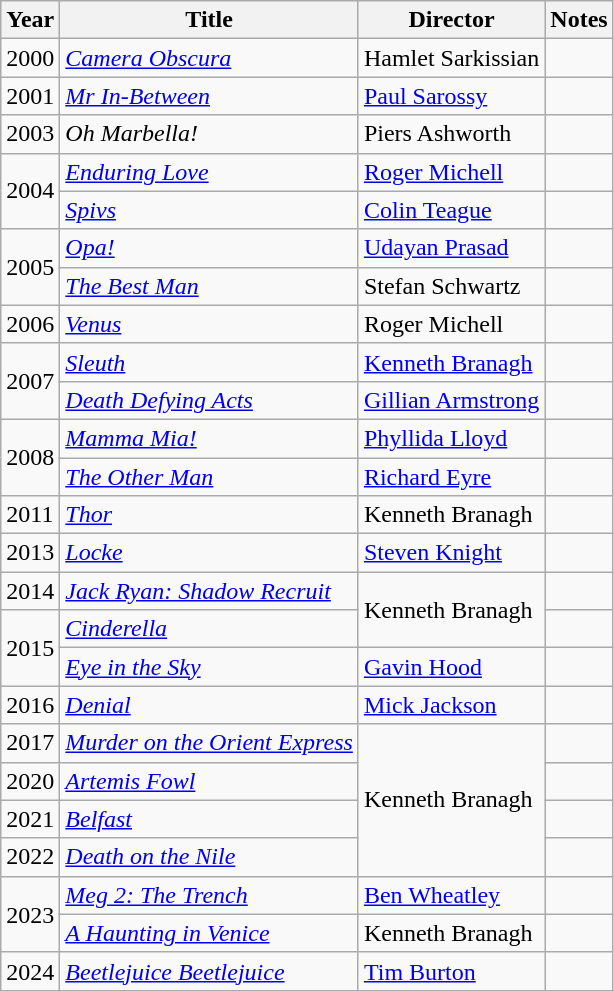<table class="wikitable">
<tr>
<th>Year</th>
<th>Title</th>
<th>Director</th>
<th>Notes</th>
</tr>
<tr>
<td>2000</td>
<td><em><a href='#'>Camera Obscura</a></em></td>
<td>Hamlet Sarkissian</td>
<td></td>
</tr>
<tr>
<td>2001</td>
<td><em><a href='#'>Mr In-Between</a></em></td>
<td><a href='#'>Paul Sarossy</a></td>
<td></td>
</tr>
<tr>
<td>2003</td>
<td><em>Oh Marbella!</em></td>
<td>Piers Ashworth</td>
<td></td>
</tr>
<tr>
<td rowspan=2>2004</td>
<td><em><a href='#'>Enduring Love</a></em></td>
<td><a href='#'>Roger Michell</a></td>
<td></td>
</tr>
<tr>
<td><em><a href='#'>Spivs</a></em></td>
<td><a href='#'>Colin Teague</a></td>
<td></td>
</tr>
<tr>
<td rowspan=2>2005</td>
<td><em><a href='#'>Opa!</a></em></td>
<td><a href='#'>Udayan Prasad</a></td>
<td></td>
</tr>
<tr>
<td><em><a href='#'>The Best Man</a></em></td>
<td>Stefan Schwartz</td>
<td></td>
</tr>
<tr>
<td>2006</td>
<td><em><a href='#'>Venus</a></em></td>
<td>Roger Michell</td>
<td></td>
</tr>
<tr>
<td rowspan=2>2007</td>
<td><em><a href='#'>Sleuth</a></em></td>
<td><a href='#'>Kenneth Branagh</a></td>
<td></td>
</tr>
<tr>
<td><em><a href='#'>Death Defying Acts</a></em></td>
<td><a href='#'>Gillian Armstrong</a></td>
<td></td>
</tr>
<tr>
<td rowspan=2>2008</td>
<td><em><a href='#'>Mamma Mia!</a></em></td>
<td><a href='#'>Phyllida Lloyd</a></td>
<td></td>
</tr>
<tr>
<td><em><a href='#'>The Other Man</a></em></td>
<td><a href='#'>Richard Eyre</a></td>
<td></td>
</tr>
<tr>
<td>2011</td>
<td><em><a href='#'>Thor</a></em></td>
<td>Kenneth Branagh</td>
<td></td>
</tr>
<tr>
<td>2013</td>
<td><em><a href='#'>Locke</a></em></td>
<td><a href='#'>Steven Knight</a></td>
<td></td>
</tr>
<tr>
<td>2014</td>
<td><em><a href='#'>Jack Ryan: Shadow Recruit</a></em></td>
<td rowspan=2>Kenneth Branagh</td>
<td></td>
</tr>
<tr>
<td rowspan=2>2015</td>
<td><em><a href='#'>Cinderella</a></em></td>
<td></td>
</tr>
<tr>
<td><em><a href='#'>Eye in the Sky</a></em></td>
<td><a href='#'>Gavin Hood</a></td>
<td></td>
</tr>
<tr>
<td>2016</td>
<td><em><a href='#'>Denial</a></em></td>
<td><a href='#'>Mick Jackson</a></td>
<td></td>
</tr>
<tr>
<td>2017</td>
<td><em><a href='#'>Murder on the Orient Express</a></em></td>
<td rowspan=4>Kenneth Branagh</td>
<td></td>
</tr>
<tr>
<td>2020</td>
<td><em><a href='#'>Artemis Fowl</a></em></td>
<td></td>
</tr>
<tr>
<td>2021</td>
<td><em><a href='#'>Belfast</a></em></td>
<td></td>
</tr>
<tr>
<td>2022</td>
<td><em><a href='#'>Death on the Nile</a></em></td>
<td></td>
</tr>
<tr>
<td rowspan=2>2023</td>
<td><em><a href='#'>Meg 2: The Trench</a></em></td>
<td><a href='#'>Ben Wheatley</a></td>
<td></td>
</tr>
<tr>
<td><em><a href='#'>A Haunting in Venice</a></em></td>
<td>Kenneth Branagh</td>
<td></td>
</tr>
<tr>
<td>2024</td>
<td><em><a href='#'>Beetlejuice Beetlejuice</a></em></td>
<td><a href='#'>Tim Burton</a></td>
<td></td>
</tr>
<tr>
</tr>
</table>
